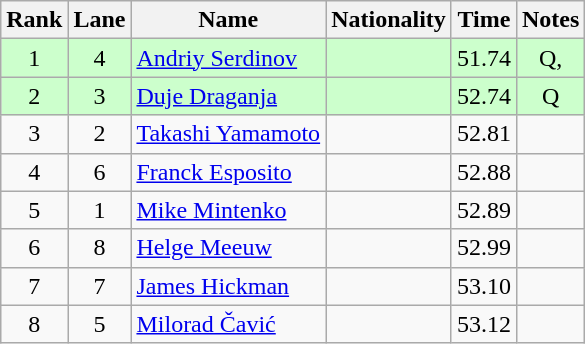<table class="wikitable sortable" style="text-align:center">
<tr>
<th>Rank</th>
<th>Lane</th>
<th>Name</th>
<th>Nationality</th>
<th>Time</th>
<th>Notes</th>
</tr>
<tr bgcolor=#ccffcc>
<td>1</td>
<td>4</td>
<td align=left><a href='#'>Andriy Serdinov</a></td>
<td align=left></td>
<td>51.74</td>
<td>Q, </td>
</tr>
<tr bgcolor=#ccffcc>
<td>2</td>
<td>3</td>
<td align=left><a href='#'>Duje Draganja</a></td>
<td align=left></td>
<td>52.74</td>
<td>Q</td>
</tr>
<tr>
<td>3</td>
<td>2</td>
<td align=left><a href='#'>Takashi Yamamoto</a></td>
<td align=left></td>
<td>52.81</td>
<td></td>
</tr>
<tr>
<td>4</td>
<td>6</td>
<td align=left><a href='#'>Franck Esposito</a></td>
<td align=left></td>
<td>52.88</td>
<td></td>
</tr>
<tr>
<td>5</td>
<td>1</td>
<td align=left><a href='#'>Mike Mintenko</a></td>
<td align=left></td>
<td>52.89</td>
<td></td>
</tr>
<tr>
<td>6</td>
<td>8</td>
<td align=left><a href='#'>Helge Meeuw</a></td>
<td align=left></td>
<td>52.99</td>
<td></td>
</tr>
<tr>
<td>7</td>
<td>7</td>
<td align=left><a href='#'>James Hickman</a></td>
<td align=left></td>
<td>53.10</td>
<td></td>
</tr>
<tr>
<td>8</td>
<td>5</td>
<td align=left><a href='#'>Milorad Čavić</a></td>
<td align=left></td>
<td>53.12</td>
<td></td>
</tr>
</table>
